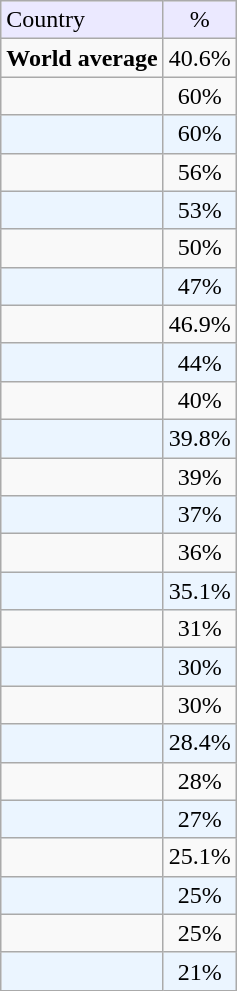<table class="wikitable sortable" style="float:right;">
<tr bgcolor="#EBE9FF" style="text-align:center;">
<td align="left">Country</td>
<td>%</td>
</tr>
<tr>
<td style="text-align:left;"><strong>World average</strong></td>
<td align="center">40.6%</td>
</tr>
<tr>
<td style="text- align="left"></td>
<td align="center">60%</td>
</tr>
<tr bgcolor="#EBF5FF">
<td align="left"></td>
<td align="center">60%</td>
</tr>
<tr>
<td align="left"></td>
<td align="center">56%</td>
</tr>
<tr bgcolor="#EBF5FF">
<td align="left"></td>
<td align="center">53%</td>
</tr>
<tr>
<td align="left"></td>
<td align="center">50%</td>
</tr>
<tr bgcolor="#EBF5FF">
<td align="left"></td>
<td align="center">47%</td>
</tr>
<tr>
<td align="left"></td>
<td align="center">46.9%</td>
</tr>
<tr bgcolor="#EBF5FF">
<td align="left"></td>
<td align="center">44%</td>
</tr>
<tr>
<td align="left"></td>
<td align="center">40%</td>
</tr>
<tr bgcolor="#EBF5FF">
<td align="left"></td>
<td align="center">39.8%</td>
</tr>
<tr>
<td align="left"></td>
<td align="center">39%</td>
</tr>
<tr bgcolor="#EBF5FF">
<td align="left"></td>
<td align="center">37%</td>
</tr>
<tr>
<td align="left"></td>
<td align="center">36%</td>
</tr>
<tr bgcolor="#EBF5FF">
<td align="left"></td>
<td align="center">35.1%</td>
</tr>
<tr>
<td align="left"></td>
<td align="center">31%</td>
</tr>
<tr bgcolor="#EBF5FF">
<td align="left"></td>
<td align="center">30%</td>
</tr>
<tr>
<td align="left"></td>
<td align="center">30%</td>
</tr>
<tr bgcolor="#EBF5FF">
<td align="left"></td>
<td align="center">28.4%</td>
</tr>
<tr>
<td align="left"></td>
<td align="center">28%</td>
</tr>
<tr bgcolor="#EBF5FF">
<td align="left"></td>
<td align="center">27%</td>
</tr>
<tr>
<td align="left"></td>
<td align="center">25.1%</td>
</tr>
<tr bgcolor="#EBF5FF">
<td align="left"></td>
<td align="center">25%</td>
</tr>
<tr>
<td align="left"></td>
<td align="center">25%</td>
</tr>
<tr bgcolor="#EBF5FF">
<td align="left"></td>
<td align="center">21%</td>
</tr>
</table>
